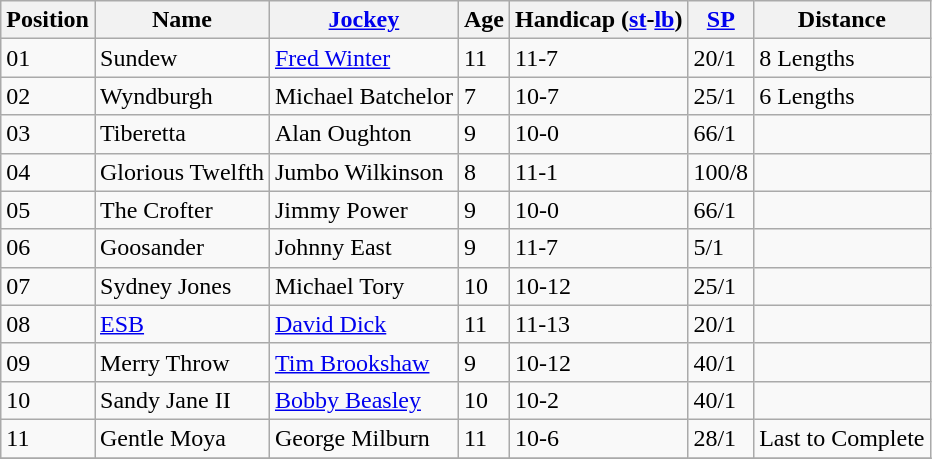<table class="wikitable sortable">
<tr>
<th>Position</th>
<th>Name</th>
<th><a href='#'>Jockey</a></th>
<th data-sort-type="number">Age</th>
<th>Handicap (<a href='#'>st</a>-<a href='#'>lb</a>)</th>
<th><a href='#'>SP</a></th>
<th>Distance</th>
</tr>
<tr>
<td>01</td>
<td>Sundew</td>
<td><a href='#'>Fred Winter</a></td>
<td>11</td>
<td>11-7</td>
<td>20/1</td>
<td>8 Lengths</td>
</tr>
<tr>
<td>02</td>
<td>Wyndburgh</td>
<td>Michael Batchelor</td>
<td>7</td>
<td>10-7</td>
<td>25/1</td>
<td>6 Lengths</td>
</tr>
<tr>
<td>03</td>
<td>Tiberetta</td>
<td>Alan Oughton</td>
<td>9</td>
<td>10-0</td>
<td>66/1</td>
<td></td>
</tr>
<tr>
<td>04</td>
<td>Glorious Twelfth</td>
<td>Jumbo Wilkinson</td>
<td>8</td>
<td>11-1</td>
<td>100/8</td>
<td></td>
</tr>
<tr>
<td>05</td>
<td>The Crofter</td>
<td>Jimmy Power</td>
<td>9</td>
<td>10-0</td>
<td>66/1</td>
<td></td>
</tr>
<tr>
<td>06</td>
<td>Goosander</td>
<td>Johnny East</td>
<td>9</td>
<td>11-7</td>
<td>5/1</td>
<td></td>
</tr>
<tr>
<td>07</td>
<td>Sydney Jones</td>
<td>Michael Tory</td>
<td>10</td>
<td>10-12</td>
<td>25/1</td>
<td></td>
</tr>
<tr>
<td>08</td>
<td><a href='#'>ESB</a></td>
<td><a href='#'>David Dick</a></td>
<td>11</td>
<td>11-13</td>
<td>20/1</td>
<td></td>
</tr>
<tr>
<td>09</td>
<td>Merry Throw</td>
<td><a href='#'>Tim Brookshaw</a></td>
<td>9</td>
<td>10-12</td>
<td>40/1</td>
<td></td>
</tr>
<tr>
<td>10</td>
<td>Sandy Jane II</td>
<td><a href='#'>Bobby Beasley</a></td>
<td>10</td>
<td>10-2</td>
<td>40/1</td>
<td></td>
</tr>
<tr>
<td>11</td>
<td>Gentle Moya</td>
<td>George Milburn</td>
<td>11</td>
<td>10-6</td>
<td>28/1</td>
<td>Last to Complete</td>
</tr>
<tr>
</tr>
</table>
